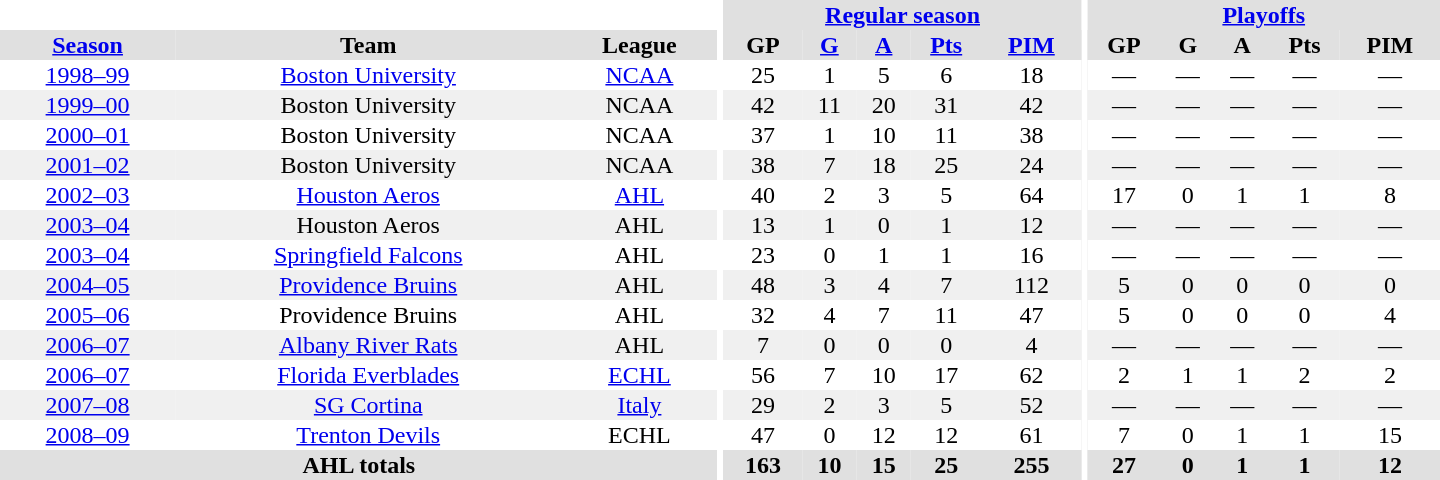<table border="0" cellpadding="1" cellspacing="0" style="text-align:center; width:60em">
<tr bgcolor="#e0e0e0">
<th colspan="3" bgcolor="#ffffff"></th>
<th rowspan="99" bgcolor="#ffffff"></th>
<th colspan="5"><a href='#'>Regular season</a></th>
<th rowspan="99" bgcolor="#ffffff"></th>
<th colspan="5"><a href='#'>Playoffs</a></th>
</tr>
<tr bgcolor="#e0e0e0">
<th><a href='#'>Season</a></th>
<th>Team</th>
<th>League</th>
<th>GP</th>
<th><a href='#'>G</a></th>
<th><a href='#'>A</a></th>
<th><a href='#'>Pts</a></th>
<th><a href='#'>PIM</a></th>
<th>GP</th>
<th>G</th>
<th>A</th>
<th>Pts</th>
<th>PIM</th>
</tr>
<tr>
<td><a href='#'>1998–99</a></td>
<td><a href='#'>Boston University</a></td>
<td><a href='#'>NCAA</a></td>
<td>25</td>
<td>1</td>
<td>5</td>
<td>6</td>
<td>18</td>
<td>—</td>
<td>—</td>
<td>—</td>
<td>—</td>
<td>—</td>
</tr>
<tr bgcolor="#f0f0f0">
<td><a href='#'>1999–00</a></td>
<td>Boston University</td>
<td>NCAA</td>
<td>42</td>
<td>11</td>
<td>20</td>
<td>31</td>
<td>42</td>
<td>—</td>
<td>—</td>
<td>—</td>
<td>—</td>
<td>—</td>
</tr>
<tr>
<td><a href='#'>2000–01</a></td>
<td>Boston University</td>
<td>NCAA</td>
<td>37</td>
<td>1</td>
<td>10</td>
<td>11</td>
<td>38</td>
<td>—</td>
<td>—</td>
<td>—</td>
<td>—</td>
<td>—</td>
</tr>
<tr bgcolor="#f0f0f0">
<td><a href='#'>2001–02</a></td>
<td>Boston University</td>
<td>NCAA</td>
<td>38</td>
<td>7</td>
<td>18</td>
<td>25</td>
<td>24</td>
<td>—</td>
<td>—</td>
<td>—</td>
<td>—</td>
<td>—</td>
</tr>
<tr>
<td><a href='#'>2002–03</a></td>
<td><a href='#'>Houston Aeros</a></td>
<td><a href='#'>AHL</a></td>
<td>40</td>
<td>2</td>
<td>3</td>
<td>5</td>
<td>64</td>
<td>17</td>
<td>0</td>
<td>1</td>
<td>1</td>
<td>8</td>
</tr>
<tr bgcolor="#f0f0f0">
<td><a href='#'>2003–04</a></td>
<td>Houston Aeros</td>
<td>AHL</td>
<td>13</td>
<td>1</td>
<td>0</td>
<td>1</td>
<td>12</td>
<td>—</td>
<td>—</td>
<td>—</td>
<td>—</td>
<td>—</td>
</tr>
<tr>
<td><a href='#'>2003–04</a></td>
<td><a href='#'>Springfield Falcons</a></td>
<td>AHL</td>
<td>23</td>
<td>0</td>
<td>1</td>
<td>1</td>
<td>16</td>
<td>—</td>
<td>—</td>
<td>—</td>
<td>—</td>
<td>—</td>
</tr>
<tr bgcolor="#f0f0f0">
<td><a href='#'>2004–05</a></td>
<td><a href='#'>Providence Bruins</a></td>
<td>AHL</td>
<td>48</td>
<td>3</td>
<td>4</td>
<td>7</td>
<td>112</td>
<td>5</td>
<td>0</td>
<td>0</td>
<td>0</td>
<td>0</td>
</tr>
<tr>
<td><a href='#'>2005–06</a></td>
<td>Providence Bruins</td>
<td>AHL</td>
<td>32</td>
<td>4</td>
<td>7</td>
<td>11</td>
<td>47</td>
<td>5</td>
<td>0</td>
<td>0</td>
<td>0</td>
<td>4</td>
</tr>
<tr bgcolor="#f0f0f0">
<td><a href='#'>2006–07</a></td>
<td><a href='#'>Albany River Rats</a></td>
<td>AHL</td>
<td>7</td>
<td>0</td>
<td>0</td>
<td>0</td>
<td>4</td>
<td>—</td>
<td>—</td>
<td>—</td>
<td>—</td>
<td>—</td>
</tr>
<tr>
<td><a href='#'>2006–07</a></td>
<td><a href='#'>Florida Everblades</a></td>
<td><a href='#'>ECHL</a></td>
<td>56</td>
<td>7</td>
<td>10</td>
<td>17</td>
<td>62</td>
<td>2</td>
<td>1</td>
<td>1</td>
<td>2</td>
<td>2</td>
</tr>
<tr bgcolor="#f0f0f0">
<td><a href='#'>2007–08</a></td>
<td><a href='#'>SG Cortina</a></td>
<td><a href='#'>Italy</a></td>
<td>29</td>
<td>2</td>
<td>3</td>
<td>5</td>
<td>52</td>
<td>—</td>
<td>—</td>
<td>—</td>
<td>—</td>
<td>—</td>
</tr>
<tr>
<td><a href='#'>2008–09</a></td>
<td><a href='#'>Trenton Devils</a></td>
<td>ECHL</td>
<td>47</td>
<td>0</td>
<td>12</td>
<td>12</td>
<td>61</td>
<td>7</td>
<td>0</td>
<td>1</td>
<td>1</td>
<td>15</td>
</tr>
<tr>
</tr>
<tr ALIGN="center" bgcolor="#e0e0e0">
<th colspan="3">AHL totals</th>
<th ALIGN="center">163</th>
<th ALIGN="center">10</th>
<th ALIGN="center">15</th>
<th ALIGN="center">25</th>
<th ALIGN="center">255</th>
<th ALIGN="center">27</th>
<th ALIGN="center">0</th>
<th ALIGN="center">1</th>
<th ALIGN="center">1</th>
<th ALIGN="center">12</th>
</tr>
</table>
